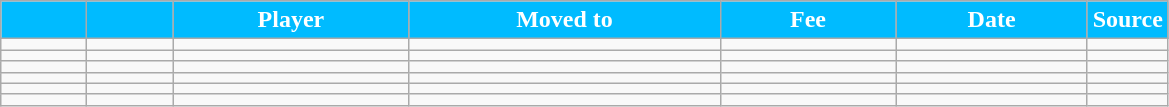<table class="wikitable plainrowheaders sortable" style="text-align:center">
<tr>
<th style="background:#00bbff; color:white; width:50px;"></th>
<th style="background:#00bbff; color:white; width:50px;"></th>
<th style="background:#00bbff; color:white; width:150px;">Player</th>
<th style="background:#00bbff; color:white; width:200px;">Moved to</th>
<th style="background:#00bbff; color:white; width:110px;">Fee</th>
<th style="background:#00bbff; color:white; width:120px;">Date</th>
<th style="background:#00bbff; color:white; width:25px;">Source</th>
</tr>
<tr>
<td align="center"></td>
<td align="center"></td>
<td align="left"></td>
<td align="left"></td>
<td align="center"></td>
<td></td>
<td></td>
</tr>
<tr>
<td></td>
<td></td>
<td align="left"></td>
<td align="left"></td>
<td></td>
<td></td>
<td></td>
</tr>
<tr>
<td></td>
<td></td>
<td align="left"></td>
<td align="left"></td>
<td></td>
<td></td>
<td></td>
</tr>
<tr>
<td></td>
<td></td>
<td align="left"></td>
<td align="left"></td>
<td></td>
<td></td>
<td></td>
</tr>
<tr>
<td></td>
<td></td>
<td align="left"></td>
<td align="left"></td>
<td></td>
<td></td>
<td></td>
</tr>
<tr>
<td></td>
<td></td>
<td align="left"></td>
<td align="left"></td>
<td></td>
<td></td>
<td></td>
</tr>
</table>
